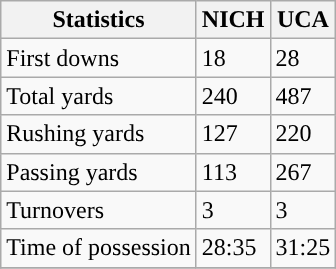<table class="wikitable">
<tr>
<th>Statistics</th>
<th>NICH</th>
<th>UCA</th>
</tr>
<tr>
<td>First downs</td>
<td>18</td>
<td>28</td>
</tr>
<tr>
<td>Total yards</td>
<td>240</td>
<td>487</td>
</tr>
<tr>
<td>Rushing yards</td>
<td>127</td>
<td>220</td>
</tr>
<tr>
<td>Passing yards</td>
<td>113</td>
<td>267</td>
</tr>
<tr>
<td>Turnovers</td>
<td>3</td>
<td>3</td>
</tr>
<tr>
<td>Time of possession</td>
<td>28:35</td>
<td>31:25</td>
</tr>
<tr>
</tr>
</table>
